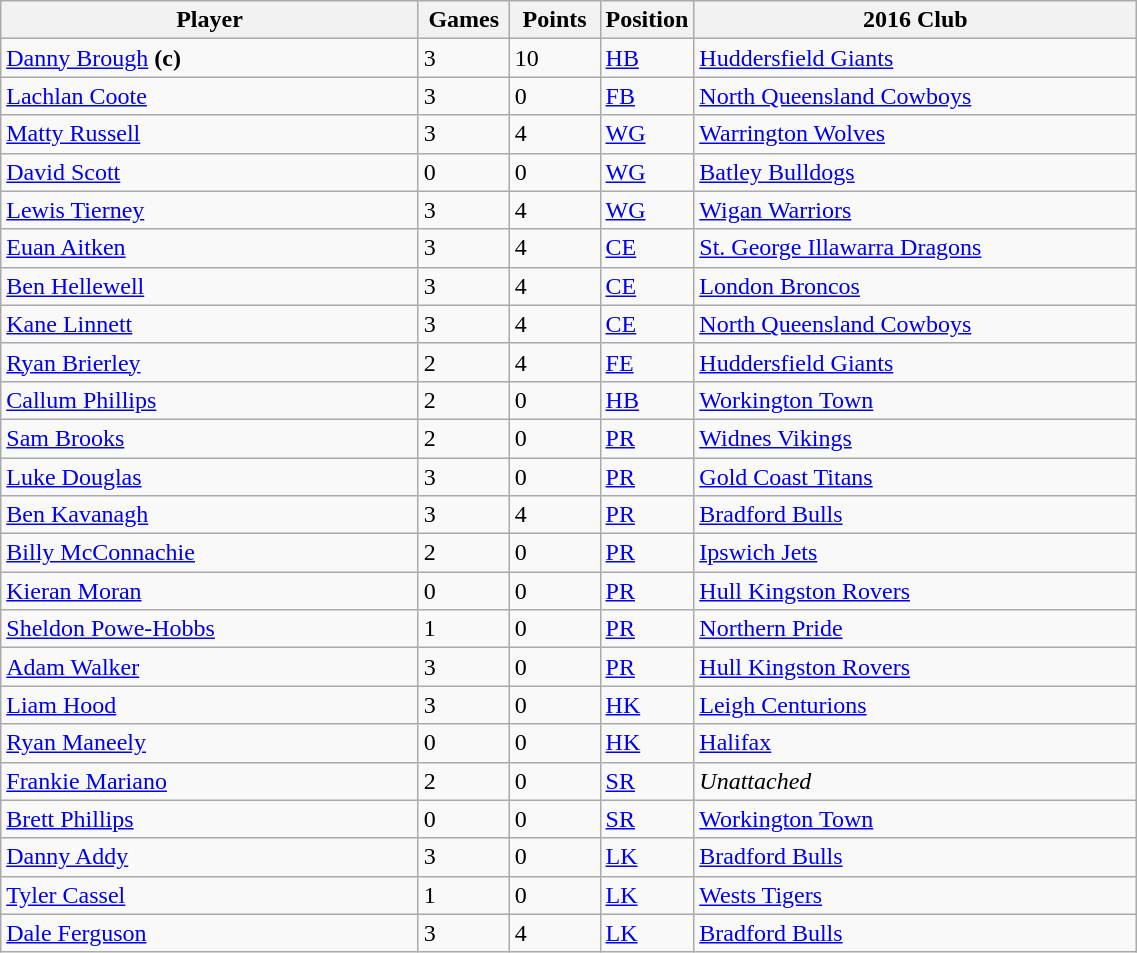<table class="wikitable sortable" style="width:60%;text-align:left">
<tr bgcolor=#FFFFFF>
<th !width=15%>Player</th>
<th width=8%>Games</th>
<th width=8%>Points</th>
<th width=8%>Position</th>
<th width=39%>2016 Club</th>
</tr>
<tr>
<td><a href='#'>Danny Brough</a> <strong>(c)</strong></td>
<td>3</td>
<td>10</td>
<td><a href='#'>HB</a></td>
<td> <a href='#'>Huddersfield Giants</a></td>
</tr>
<tr>
<td><a href='#'>Lachlan Coote</a></td>
<td>3</td>
<td>0</td>
<td><a href='#'>FB</a></td>
<td> <a href='#'>North Queensland Cowboys</a></td>
</tr>
<tr>
<td><a href='#'>Matty Russell</a></td>
<td>3</td>
<td>4</td>
<td><a href='#'>WG</a></td>
<td> <a href='#'>Warrington Wolves</a></td>
</tr>
<tr>
<td><a href='#'>David Scott</a></td>
<td>0</td>
<td>0</td>
<td><a href='#'>WG</a></td>
<td> <a href='#'>Batley Bulldogs</a></td>
</tr>
<tr>
<td><a href='#'>Lewis Tierney</a></td>
<td>3</td>
<td>4</td>
<td><a href='#'>WG</a></td>
<td> <a href='#'>Wigan Warriors</a></td>
</tr>
<tr>
<td><a href='#'>Euan Aitken</a></td>
<td>3</td>
<td>4</td>
<td><a href='#'>CE</a></td>
<td> <a href='#'>St. George Illawarra Dragons</a></td>
</tr>
<tr>
<td><a href='#'>Ben Hellewell</a></td>
<td>3</td>
<td>4</td>
<td><a href='#'>CE</a></td>
<td> <a href='#'>London Broncos</a></td>
</tr>
<tr>
<td><a href='#'>Kane Linnett</a></td>
<td>3</td>
<td>4</td>
<td><a href='#'>CE</a></td>
<td> <a href='#'>North Queensland Cowboys</a></td>
</tr>
<tr>
<td><a href='#'>Ryan Brierley</a></td>
<td>2</td>
<td>4</td>
<td><a href='#'>FE</a></td>
<td> <a href='#'>Huddersfield Giants</a></td>
</tr>
<tr>
<td><a href='#'>Callum Phillips</a></td>
<td>2</td>
<td>0</td>
<td><a href='#'>HB</a></td>
<td> <a href='#'>Workington Town</a></td>
</tr>
<tr>
<td><a href='#'>Sam Brooks</a></td>
<td>2</td>
<td>0</td>
<td><a href='#'>PR</a></td>
<td> <a href='#'>Widnes Vikings</a></td>
</tr>
<tr>
<td><a href='#'>Luke Douglas</a></td>
<td>3</td>
<td>0</td>
<td><a href='#'>PR</a></td>
<td> <a href='#'>Gold Coast Titans</a></td>
</tr>
<tr>
<td><a href='#'>Ben Kavanagh</a></td>
<td>3</td>
<td>4</td>
<td><a href='#'>PR</a></td>
<td> <a href='#'>Bradford Bulls</a></td>
</tr>
<tr>
<td><a href='#'>Billy McConnachie</a></td>
<td>2</td>
<td>0</td>
<td><a href='#'>PR</a></td>
<td> <a href='#'>Ipswich Jets</a></td>
</tr>
<tr>
<td><a href='#'>Kieran Moran</a></td>
<td>0</td>
<td>0</td>
<td><a href='#'>PR</a></td>
<td> <a href='#'>Hull Kingston Rovers</a></td>
</tr>
<tr>
<td><a href='#'>Sheldon Powe-Hobbs</a></td>
<td>1</td>
<td>0</td>
<td><a href='#'>PR</a></td>
<td> <a href='#'>Northern Pride</a></td>
</tr>
<tr>
<td><a href='#'>Adam Walker</a></td>
<td>3</td>
<td>0</td>
<td><a href='#'>PR</a></td>
<td> <a href='#'>Hull Kingston Rovers</a></td>
</tr>
<tr>
<td><a href='#'>Liam Hood</a></td>
<td>3</td>
<td>0</td>
<td><a href='#'>HK</a></td>
<td> <a href='#'>Leigh Centurions</a></td>
</tr>
<tr>
<td><a href='#'>Ryan Maneely</a></td>
<td>0</td>
<td>0</td>
<td><a href='#'>HK</a></td>
<td> <a href='#'>Halifax</a></td>
</tr>
<tr>
<td><a href='#'>Frankie Mariano</a></td>
<td>2</td>
<td>0</td>
<td><a href='#'>SR</a></td>
<td><em>Unattached</em></td>
</tr>
<tr>
<td><a href='#'>Brett Phillips</a></td>
<td>0</td>
<td>0</td>
<td><a href='#'>SR</a></td>
<td> <a href='#'>Workington Town</a></td>
</tr>
<tr>
<td><a href='#'>Danny Addy</a></td>
<td>3</td>
<td>0</td>
<td><a href='#'>LK</a></td>
<td> <a href='#'>Bradford Bulls</a></td>
</tr>
<tr>
<td><a href='#'>Tyler Cassel</a></td>
<td>1</td>
<td>0</td>
<td><a href='#'>LK</a></td>
<td> <a href='#'>Wests Tigers</a></td>
</tr>
<tr>
<td><a href='#'>Dale Ferguson</a></td>
<td>3</td>
<td>4</td>
<td><a href='#'>LK</a></td>
<td> <a href='#'>Bradford Bulls</a></td>
</tr>
</table>
